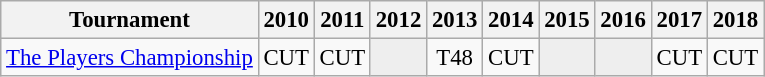<table class="wikitable" style="font-size:95%;text-align:center;">
<tr>
<th>Tournament</th>
<th>2010</th>
<th>2011</th>
<th>2012</th>
<th>2013</th>
<th>2014</th>
<th>2015</th>
<th>2016</th>
<th>2017</th>
<th>2018</th>
</tr>
<tr>
<td align=left><a href='#'>The Players Championship</a></td>
<td>CUT</td>
<td>CUT</td>
<td style="background:#eeeeee;"></td>
<td>T48</td>
<td>CUT</td>
<td style="background:#eeeeee;"></td>
<td style="background:#eeeeee;"></td>
<td>CUT</td>
<td>CUT</td>
</tr>
</table>
